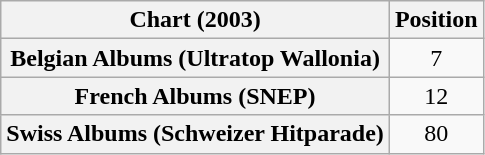<table class="wikitable sortable plainrowheaders" style="text-align:center">
<tr>
<th scope="col">Chart (2003)</th>
<th scope="col">Position</th>
</tr>
<tr>
<th scope="row">Belgian Albums (Ultratop Wallonia)</th>
<td>7</td>
</tr>
<tr>
<th scope="row">French Albums (SNEP)</th>
<td>12</td>
</tr>
<tr>
<th scope="row">Swiss Albums (Schweizer Hitparade)</th>
<td>80</td>
</tr>
</table>
